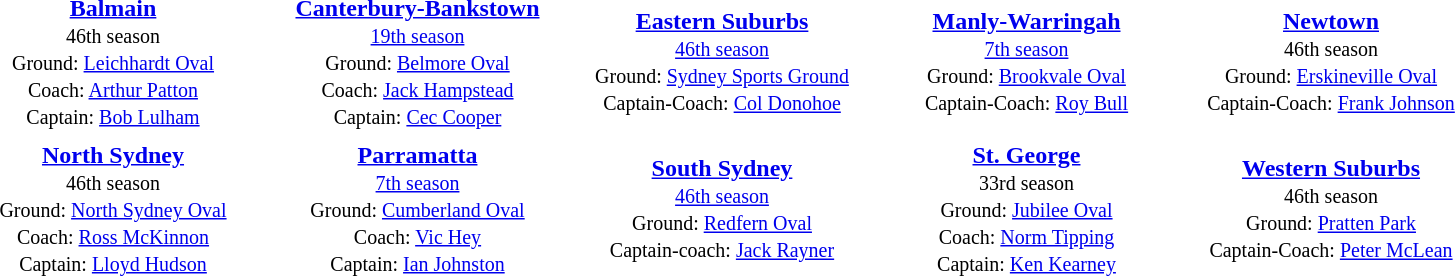<table class="toccolours" style="margin:auto; text-valign:center;" cellpadding="3" cellspacing="2">
<tr>
<th width=195></th>
<th width=195></th>
<th width=195></th>
<th width=195></th>
<th width=195></th>
</tr>
<tr>
<td style="text-align:center;"><strong><a href='#'>Balmain</a></strong><br><small>46th season<br>Ground: <a href='#'>Leichhardt Oval</a> <br>
Coach: <a href='#'>Arthur Patton</a><br>Captain: <a href='#'>Bob Lulham</a></small></td>
<td style="text-align:center;"><strong><a href='#'>Canterbury-Bankstown</a></strong><br><small><a href='#'>19th season</a><br>Ground: <a href='#'>Belmore Oval</a><br>
Coach: <a href='#'>Jack Hampstead</a><br>Captain: <a href='#'>Cec Cooper</a></small></td>
<td style="text-align:center;"><strong><a href='#'>Eastern Suburbs</a></strong><br><small><a href='#'>46th season</a><br>Ground: <a href='#'>Sydney Sports Ground</a> <br>
Captain-Coach: <a href='#'>Col Donohoe</a></small></td>
<td style="text-align:center;"><strong><a href='#'>Manly-Warringah</a></strong><br><small><a href='#'>7th season</a><br>Ground: <a href='#'>Brookvale Oval</a><br>
Captain-Coach: <a href='#'>Roy Bull</a></small></td>
<td style="text-align:center;"><strong><a href='#'>Newtown</a></strong><br><small>46th season<br>Ground: <a href='#'>Erskineville Oval</a> <br>
Captain-Coach: <a href='#'>Frank Johnson</a></small></td>
</tr>
<tr>
<td style="text-align:center;"><strong><a href='#'>North Sydney</a></strong><br><small>46th season<br>Ground: <a href='#'>North Sydney Oval</a><br>
Coach: <a href='#'>Ross McKinnon</a><br>Captain: <a href='#'>Lloyd Hudson</a></small></td>
<td style="text-align:center;"><strong><a href='#'>Parramatta</a></strong><br><small><a href='#'>7th season</a><br>Ground: <a href='#'>Cumberland Oval</a><br>
Coach: <a href='#'>Vic Hey</a><br>Captain: <a href='#'>Ian Johnston</a></small></td>
<td style="text-align:center;"><strong><a href='#'>South Sydney</a></strong><br><small><a href='#'>46th season</a><br>Ground: <a href='#'>Redfern Oval</a><br>
Captain-coach: <a href='#'>Jack Rayner</a></small></td>
<td style="text-align:center;"><strong><a href='#'>St. George</a></strong><br><small>33rd season<br>Ground: <a href='#'>Jubilee Oval</a> <br>
Coach: <a href='#'>Norm Tipping</a><br>Captain: <a href='#'>Ken Kearney</a></small></td>
<td style="text-align:center;"><strong><a href='#'>Western Suburbs</a></strong><br><small>46th season<br>Ground: <a href='#'>Pratten Park</a><br>
Captain-Coach: <a href='#'>Peter McLean</a></small></td>
</tr>
</table>
